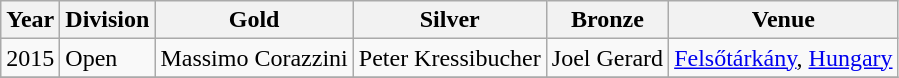<table class="wikitable sortable" style="text-align: left;">
<tr>
<th>Year</th>
<th>Division</th>
<th> Gold</th>
<th> Silver</th>
<th> Bronze</th>
<th>Venue</th>
</tr>
<tr>
<td>2015</td>
<td>Open</td>
<td> Massimo Corazzini</td>
<td> Peter Kressibucher</td>
<td> Joel Gerard</td>
<td><a href='#'>Felsőtárkány</a>, <a href='#'>Hungary</a></td>
</tr>
<tr>
</tr>
</table>
